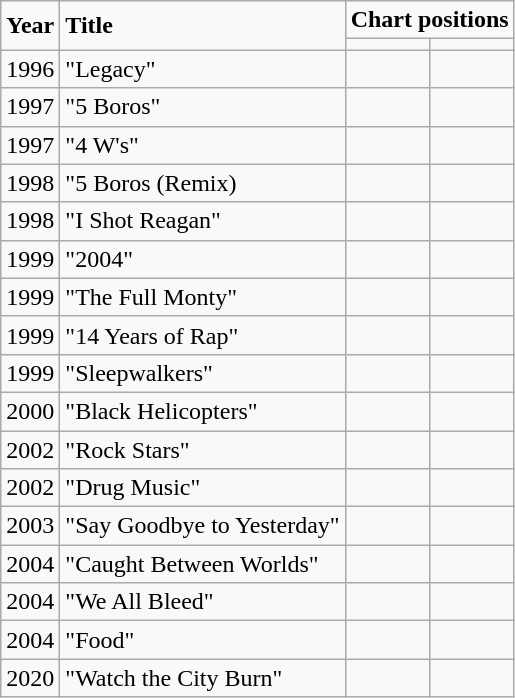<table class="wikitable">
<tr>
<td rowspan="2"><strong>Year</strong></td>
<td rowspan="2"><strong>Title</strong></td>
<td colspan="3" style="text-align:center;"><strong>Chart positions</strong></td>
</tr>
<tr>
<td></td>
<td></td>
</tr>
<tr>
<td>1996</td>
<td>"Legacy"</td>
<td></td>
<td></td>
</tr>
<tr>
<td>1997</td>
<td>"5 Boros"</td>
<td></td>
<td></td>
</tr>
<tr>
<td>1997</td>
<td>"4 W's"</td>
<td></td>
<td></td>
</tr>
<tr>
<td>1998</td>
<td>"5 Boros (Remix)</td>
<td></td>
<td></td>
</tr>
<tr>
<td>1998</td>
<td>"I Shot Reagan"</td>
<td></td>
<td></td>
</tr>
<tr>
<td>1999</td>
<td>"2004"</td>
<td></td>
<td></td>
</tr>
<tr>
<td>1999</td>
<td>"The Full Monty"</td>
<td></td>
<td></td>
</tr>
<tr>
<td>1999</td>
<td>"14 Years of Rap"</td>
<td></td>
<td></td>
</tr>
<tr>
<td>1999</td>
<td>"Sleepwalkers"</td>
<td></td>
<td></td>
</tr>
<tr>
<td>2000</td>
<td>"Black Helicopters"</td>
<td></td>
<td></td>
</tr>
<tr>
<td>2002</td>
<td>"Rock Stars"</td>
<td></td>
<td></td>
</tr>
<tr>
<td>2002</td>
<td>"Drug Music"</td>
<td></td>
<td></td>
</tr>
<tr>
<td>2003</td>
<td>"Say Goodbye to Yesterday"</td>
<td></td>
<td></td>
</tr>
<tr>
<td>2004</td>
<td>"Caught Between Worlds"</td>
<td></td>
<td></td>
</tr>
<tr>
<td>2004</td>
<td>"We All Bleed"</td>
<td></td>
<td></td>
</tr>
<tr>
<td>2004</td>
<td>"Food"</td>
<td></td>
<td></td>
</tr>
<tr>
<td>2020</td>
<td>"Watch the City Burn"</td>
<td></td>
<td></td>
</tr>
</table>
